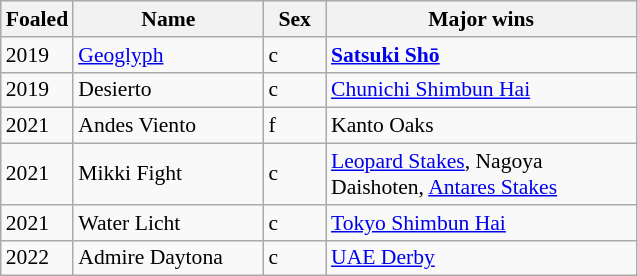<table class="wikitable sortable" style="font-size:90%">
<tr bgcolor="#eeeeee">
<th width="35px">Foaled</th>
<th width="120px">Name</th>
<th width="35px">Sex</th>
<th width="200px">Major wins</th>
</tr>
<tr>
<td>2019</td>
<td><a href='#'>Geoglyph</a></td>
<td>c</td>
<td><strong><a href='#'>Satsuki Shō</a></strong></td>
</tr>
<tr>
<td>2019</td>
<td>Desierto</td>
<td>c</td>
<td><a href='#'>Chunichi Shimbun Hai</a></td>
</tr>
<tr>
<td>2021</td>
<td>Andes Viento</td>
<td>f</td>
<td>Kanto Oaks</td>
</tr>
<tr>
<td>2021</td>
<td>Mikki Fight</td>
<td>c</td>
<td><a href='#'>Leopard Stakes</a>, Nagoya Daishoten, <a href='#'>Antares Stakes</a></td>
</tr>
<tr>
<td>2021</td>
<td>Water Licht</td>
<td>c</td>
<td><a href='#'>Tokyo Shimbun Hai</a></td>
</tr>
<tr>
<td>2022</td>
<td>Admire Daytona</td>
<td>c</td>
<td><a href='#'>UAE Derby</a></td>
</tr>
</table>
